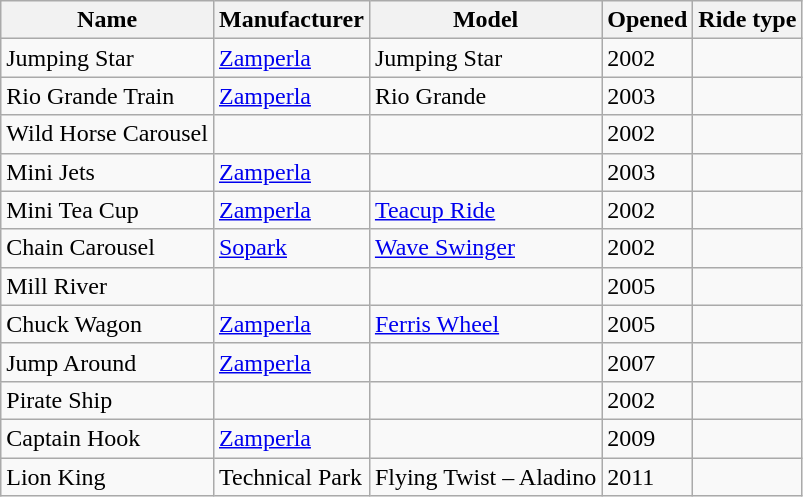<table class= "wikitable sortable">
<tr>
<th>Name</th>
<th>Manufacturer</th>
<th>Model</th>
<th>Opened</th>
<th>Ride type</th>
</tr>
<tr>
<td>Jumping Star</td>
<td><a href='#'>Zamperla</a></td>
<td>Jumping Star</td>
<td>2002</td>
<td></td>
</tr>
<tr>
<td>Rio Grande Train</td>
<td><a href='#'>Zamperla</a></td>
<td>Rio Grande</td>
<td>2003</td>
<td></td>
</tr>
<tr>
<td>Wild Horse Carousel</td>
<td></td>
<td></td>
<td>2002</td>
<td></td>
</tr>
<tr>
<td>Mini Jets</td>
<td><a href='#'>Zamperla</a></td>
<td></td>
<td>2003</td>
<td></td>
</tr>
<tr>
<td>Mini Tea Cup</td>
<td><a href='#'>Zamperla</a></td>
<td><a href='#'>Teacup Ride</a></td>
<td>2002</td>
<td></td>
</tr>
<tr>
<td>Chain Carousel</td>
<td><a href='#'>Sopark</a></td>
<td><a href='#'>Wave Swinger</a></td>
<td>2002</td>
<td></td>
</tr>
<tr>
<td>Mill River</td>
<td></td>
<td></td>
<td>2005</td>
<td></td>
</tr>
<tr>
<td>Chuck Wagon</td>
<td><a href='#'>Zamperla</a></td>
<td><a href='#'>Ferris Wheel</a></td>
<td>2005</td>
<td></td>
</tr>
<tr>
<td>Jump Around</td>
<td><a href='#'>Zamperla</a></td>
<td></td>
<td>2007</td>
<td></td>
</tr>
<tr>
<td>Pirate Ship</td>
<td></td>
<td></td>
<td>2002</td>
<td></td>
</tr>
<tr>
<td>Captain Hook</td>
<td><a href='#'>Zamperla</a></td>
<td></td>
<td>2009</td>
<td></td>
</tr>
<tr>
<td>Lion King</td>
<td>Technical Park</td>
<td>Flying Twist – Aladino</td>
<td>2011</td>
<td></td>
</tr>
</table>
